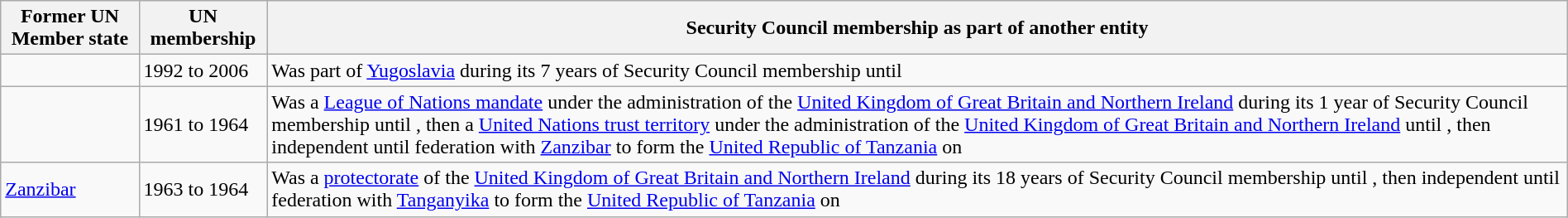<table class="sortable wikitable" style="width:100%;" cellpadding="5" cellspacing="0">
<tr>
<th>Former UN Member state</th>
<th>UN membership</th>
<th>Security Council membership as part of another entity</th>
</tr>
<tr>
<td></td>
<td>1992 to 2006</td>
<td>Was part of <a href='#'>Yugoslavia</a> during its 7 years of Security Council membership until <a href='#'></a></td>
</tr>
<tr>
<td></td>
<td>1961 to 1964</td>
<td>Was a <a href='#'>League of Nations mandate</a> under the administration of the <a href='#'>United Kingdom of Great Britain and Northern Ireland</a> during its 1 year of Security Council membership until , then a <a href='#'>United Nations trust territory</a> under the administration of the <a href='#'>United Kingdom of Great Britain and Northern Ireland</a> until , then independent until federation with <a href='#'>Zanzibar</a> to form the <a href='#'>United Republic of Tanzania</a> on </td>
</tr>
<tr>
<td> <a href='#'>Zanzibar</a></td>
<td>1963 to 1964</td>
<td>Was a <a href='#'>protectorate</a> of the <a href='#'>United Kingdom of Great Britain and Northern Ireland</a> during its 18 years of Security Council membership until , then independent until federation with <a href='#'>Tanganyika</a> to form the <a href='#'>United Republic of Tanzania</a> on </td>
</tr>
</table>
